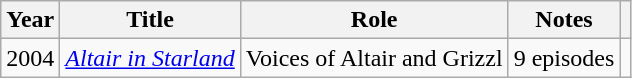<table class="wikitable">
<tr>
<th>Year</th>
<th>Title</th>
<th>Role</th>
<th>Notes</th>
<th></th>
</tr>
<tr>
<td>2004</td>
<td><em><a href='#'>Altair in Starland</a></em></td>
<td>Voices of Altair and Grizzl</td>
<td>9 episodes</td>
<td></td>
</tr>
</table>
